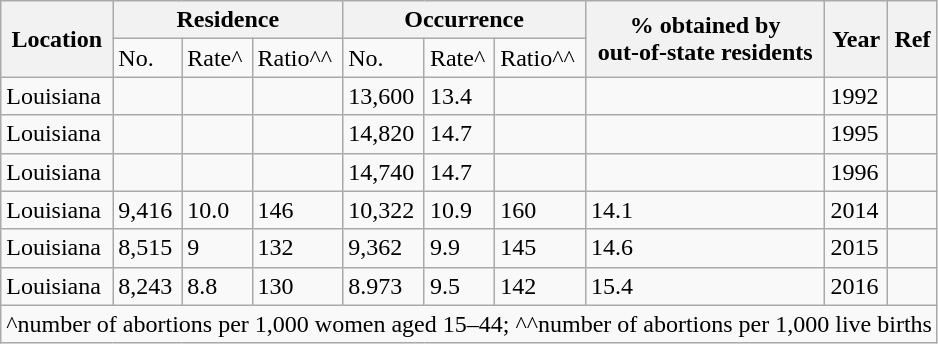<table class="wikitable">
<tr>
<th rowspan="2">Location</th>
<th colspan="3">Residence</th>
<th colspan="3">Occurrence</th>
<th rowspan="2">% obtained by<br>out-of-state residents</th>
<th rowspan="2">Year</th>
<th rowspan="2">Ref</th>
</tr>
<tr>
<td>No.</td>
<td>Rate^</td>
<td>Ratio^^</td>
<td>No.</td>
<td>Rate^</td>
<td>Ratio^^</td>
</tr>
<tr>
<td>Louisiana</td>
<td></td>
<td></td>
<td></td>
<td>13,600</td>
<td>13.4</td>
<td></td>
<td></td>
<td>1992</td>
<td></td>
</tr>
<tr>
<td>Louisiana</td>
<td></td>
<td></td>
<td></td>
<td>14,820</td>
<td>14.7</td>
<td></td>
<td></td>
<td>1995</td>
<td></td>
</tr>
<tr>
<td>Louisiana</td>
<td></td>
<td></td>
<td></td>
<td>14,740</td>
<td>14.7</td>
<td></td>
<td></td>
<td>1996</td>
<td></td>
</tr>
<tr>
<td>Louisiana</td>
<td>9,416</td>
<td>10.0</td>
<td>146</td>
<td>10,322</td>
<td>10.9</td>
<td>160</td>
<td>14.1</td>
<td>2014</td>
<td></td>
</tr>
<tr>
<td>Louisiana</td>
<td>8,515</td>
<td>9</td>
<td>132</td>
<td>9,362</td>
<td>9.9</td>
<td>145</td>
<td>14.6</td>
<td>2015</td>
<td></td>
</tr>
<tr>
<td>Louisiana</td>
<td>8,243</td>
<td>8.8</td>
<td>130</td>
<td>8.973</td>
<td>9.5</td>
<td>142</td>
<td>15.4</td>
<td>2016</td>
<td></td>
</tr>
<tr>
<td colspan="10">^number of abortions per 1,000 women aged 15–44; ^^number of abortions per 1,000 live births</td>
</tr>
</table>
